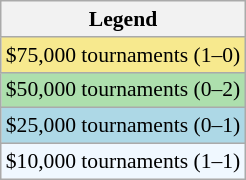<table class=wikitable style=font-size:90%>
<tr>
<th>Legend</th>
</tr>
<tr bgcolor="F7E98E">
<td>$75,000 tournaments (1–0)</td>
</tr>
<tr bgcolor="ADDFAD">
<td>$50,000 tournaments (0–2)</td>
</tr>
<tr bgcolor=lightblue>
<td>$25,000 tournaments (0–1)</td>
</tr>
<tr bgcolor=f0f8ff>
<td>$10,000 tournaments (1–1)</td>
</tr>
</table>
